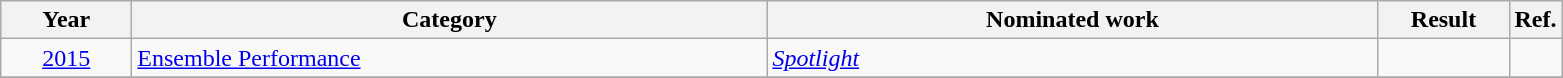<table class=wikitable>
<tr>
<th scope="col" style="width:5em;">Year</th>
<th scope="col" style="width:26em;">Category</th>
<th scope="col" style="width:25em;">Nominated work</th>
<th scope="col" style="width:5em;">Result</th>
<th>Ref.</th>
</tr>
<tr>
<td style="text-align:center;"><a href='#'>2015</a></td>
<td><a href='#'>Ensemble Performance</a></td>
<td><em><a href='#'>Spotlight</a></em></td>
<td></td>
<td></td>
</tr>
<tr>
</tr>
</table>
